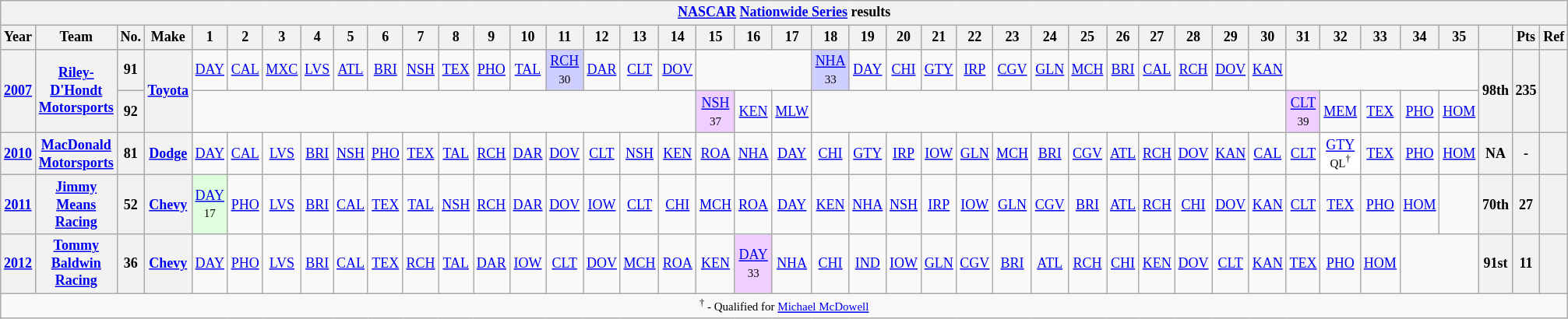<table class="wikitable" style="text-align:center; font-size:75%">
<tr>
<th colspan=42><a href='#'>NASCAR</a> <a href='#'>Nationwide Series</a> results</th>
</tr>
<tr>
<th>Year</th>
<th>Team</th>
<th>No.</th>
<th>Make</th>
<th>1</th>
<th>2</th>
<th>3</th>
<th>4</th>
<th>5</th>
<th>6</th>
<th>7</th>
<th>8</th>
<th>9</th>
<th>10</th>
<th>11</th>
<th>12</th>
<th>13</th>
<th>14</th>
<th>15</th>
<th>16</th>
<th>17</th>
<th>18</th>
<th>19</th>
<th>20</th>
<th>21</th>
<th>22</th>
<th>23</th>
<th>24</th>
<th>25</th>
<th>26</th>
<th>27</th>
<th>28</th>
<th>29</th>
<th>30</th>
<th>31</th>
<th>32</th>
<th>33</th>
<th>34</th>
<th>35</th>
<th></th>
<th>Pts</th>
<th>Ref</th>
</tr>
<tr>
<th rowspan=2><a href='#'>2007</a></th>
<th rowspan=2><a href='#'>Riley-D'Hondt Motorsports</a></th>
<th>91</th>
<th rowspan=2><a href='#'>Toyota</a></th>
<td><a href='#'>DAY</a></td>
<td><a href='#'>CAL</a></td>
<td><a href='#'>MXC</a></td>
<td><a href='#'>LVS</a></td>
<td><a href='#'>ATL</a></td>
<td><a href='#'>BRI</a></td>
<td><a href='#'>NSH</a></td>
<td><a href='#'>TEX</a></td>
<td><a href='#'>PHO</a></td>
<td><a href='#'>TAL</a></td>
<td style="background:#CFCFFF;"><a href='#'>RCH</a><br><small>30</small></td>
<td><a href='#'>DAR</a></td>
<td><a href='#'>CLT</a></td>
<td><a href='#'>DOV</a></td>
<td colspan=3></td>
<td style="background:#CFCFFF;"><a href='#'>NHA</a><br><small>33</small></td>
<td><a href='#'>DAY</a></td>
<td><a href='#'>CHI</a></td>
<td><a href='#'>GTY</a></td>
<td><a href='#'>IRP</a></td>
<td><a href='#'>CGV</a></td>
<td><a href='#'>GLN</a></td>
<td><a href='#'>MCH</a></td>
<td><a href='#'>BRI</a></td>
<td><a href='#'>CAL</a></td>
<td><a href='#'>RCH</a></td>
<td><a href='#'>DOV</a></td>
<td><a href='#'>KAN</a></td>
<td colspan=5></td>
<th rowspan=2>98th</th>
<th rowspan=2>235</th>
<th rowspan=2></th>
</tr>
<tr>
<th>92</th>
<td colspan=14></td>
<td style="background:#EFCFFF;"><a href='#'>NSH</a><br><small>37</small></td>
<td><a href='#'>KEN</a></td>
<td><a href='#'>MLW</a></td>
<td colspan=13></td>
<td style="background:#EFCFFF;"><a href='#'>CLT</a><br><small>39</small></td>
<td><a href='#'>MEM</a></td>
<td><a href='#'>TEX</a></td>
<td><a href='#'>PHO</a></td>
<td><a href='#'>HOM</a></td>
</tr>
<tr>
<th><a href='#'>2010</a></th>
<th><a href='#'>MacDonald Motorsports</a></th>
<th>81</th>
<th><a href='#'>Dodge</a></th>
<td><a href='#'>DAY</a></td>
<td><a href='#'>CAL</a></td>
<td><a href='#'>LVS</a></td>
<td><a href='#'>BRI</a></td>
<td><a href='#'>NSH</a></td>
<td><a href='#'>PHO</a></td>
<td><a href='#'>TEX</a></td>
<td><a href='#'>TAL</a></td>
<td><a href='#'>RCH</a></td>
<td><a href='#'>DAR</a></td>
<td><a href='#'>DOV</a></td>
<td><a href='#'>CLT</a></td>
<td><a href='#'>NSH</a></td>
<td><a href='#'>KEN</a></td>
<td><a href='#'>ROA</a></td>
<td><a href='#'>NHA</a></td>
<td><a href='#'>DAY</a></td>
<td><a href='#'>CHI</a></td>
<td><a href='#'>GTY</a></td>
<td><a href='#'>IRP</a></td>
<td><a href='#'>IOW</a></td>
<td><a href='#'>GLN</a></td>
<td><a href='#'>MCH</a></td>
<td><a href='#'>BRI</a></td>
<td><a href='#'>CGV</a></td>
<td><a href='#'>ATL</a></td>
<td><a href='#'>RCH</a></td>
<td><a href='#'>DOV</a></td>
<td><a href='#'>KAN</a></td>
<td><a href='#'>CAL</a></td>
<td><a href='#'>CLT</a></td>
<td style="background:#FFFFFF;"><a href='#'>GTY</a><br><small>QL<sup>†</sup></small></td>
<td><a href='#'>TEX</a></td>
<td><a href='#'>PHO</a></td>
<td><a href='#'>HOM</a></td>
<th>NA</th>
<th>-</th>
<th></th>
</tr>
<tr>
<th><a href='#'>2011</a></th>
<th><a href='#'>Jimmy Means Racing</a></th>
<th>52</th>
<th><a href='#'>Chevy</a></th>
<td style="background:#DFFFDF;"><a href='#'>DAY</a><br><small>17</small></td>
<td><a href='#'>PHO</a></td>
<td><a href='#'>LVS</a></td>
<td><a href='#'>BRI</a></td>
<td><a href='#'>CAL</a></td>
<td><a href='#'>TEX</a></td>
<td><a href='#'>TAL</a></td>
<td><a href='#'>NSH</a></td>
<td><a href='#'>RCH</a></td>
<td><a href='#'>DAR</a></td>
<td><a href='#'>DOV</a></td>
<td><a href='#'>IOW</a></td>
<td><a href='#'>CLT</a></td>
<td><a href='#'>CHI</a></td>
<td><a href='#'>MCH</a></td>
<td><a href='#'>ROA</a></td>
<td><a href='#'>DAY</a></td>
<td><a href='#'>KEN</a></td>
<td><a href='#'>NHA</a></td>
<td><a href='#'>NSH</a></td>
<td><a href='#'>IRP</a></td>
<td><a href='#'>IOW</a></td>
<td><a href='#'>GLN</a></td>
<td><a href='#'>CGV</a></td>
<td><a href='#'>BRI</a></td>
<td><a href='#'>ATL</a></td>
<td><a href='#'>RCH</a></td>
<td><a href='#'>CHI</a></td>
<td><a href='#'>DOV</a></td>
<td><a href='#'>KAN</a></td>
<td><a href='#'>CLT</a></td>
<td><a href='#'>TEX</a></td>
<td><a href='#'>PHO</a></td>
<td><a href='#'>HOM</a></td>
<td></td>
<th>70th</th>
<th>27</th>
<th></th>
</tr>
<tr>
<th><a href='#'>2012</a></th>
<th><a href='#'>Tommy Baldwin Racing</a></th>
<th>36</th>
<th><a href='#'>Chevy</a></th>
<td><a href='#'>DAY</a></td>
<td><a href='#'>PHO</a></td>
<td><a href='#'>LVS</a></td>
<td><a href='#'>BRI</a></td>
<td><a href='#'>CAL</a></td>
<td><a href='#'>TEX</a></td>
<td><a href='#'>RCH</a></td>
<td><a href='#'>TAL</a></td>
<td><a href='#'>DAR</a></td>
<td><a href='#'>IOW</a></td>
<td><a href='#'>CLT</a></td>
<td><a href='#'>DOV</a></td>
<td><a href='#'>MCH</a></td>
<td><a href='#'>ROA</a></td>
<td><a href='#'>KEN</a></td>
<td style="background:#EFCFFF;"><a href='#'>DAY</a><br><small>33</small></td>
<td><a href='#'>NHA</a></td>
<td><a href='#'>CHI</a></td>
<td><a href='#'>IND</a></td>
<td><a href='#'>IOW</a></td>
<td><a href='#'>GLN</a></td>
<td><a href='#'>CGV</a></td>
<td><a href='#'>BRI</a></td>
<td><a href='#'>ATL</a></td>
<td><a href='#'>RCH</a></td>
<td><a href='#'>CHI</a></td>
<td><a href='#'>KEN</a></td>
<td><a href='#'>DOV</a></td>
<td><a href='#'>CLT</a></td>
<td><a href='#'>KAN</a></td>
<td><a href='#'>TEX</a></td>
<td><a href='#'>PHO</a></td>
<td><a href='#'>HOM</a></td>
<td colspan=2></td>
<th>91st</th>
<th>11</th>
<th></th>
</tr>
<tr>
<td colspan=42><small><sup>†</sup> - Qualified for <a href='#'>Michael McDowell</a></small></td>
</tr>
</table>
